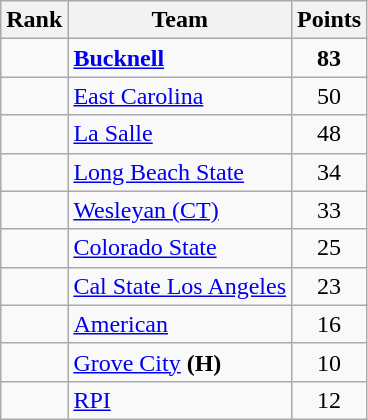<table class="wikitable sortable" style="text-align:center">
<tr>
<th>Rank</th>
<th>Team</th>
<th>Points</th>
</tr>
<tr>
<td></td>
<td align=left><strong><a href='#'>Bucknell</a></strong></td>
<td><strong>83</strong></td>
</tr>
<tr>
<td></td>
<td align=left><a href='#'>East Carolina</a></td>
<td>50</td>
</tr>
<tr>
<td></td>
<td align=left><a href='#'>La Salle</a></td>
<td>48</td>
</tr>
<tr>
<td></td>
<td align=left><a href='#'>Long Beach State</a></td>
<td>34</td>
</tr>
<tr>
<td></td>
<td align=left><a href='#'>Wesleyan (CT)</a></td>
<td>33</td>
</tr>
<tr>
<td></td>
<td align=left><a href='#'>Colorado State</a></td>
<td>25</td>
</tr>
<tr>
<td></td>
<td align=left><a href='#'>Cal State Los Angeles</a></td>
<td>23</td>
</tr>
<tr>
<td></td>
<td align=left><a href='#'>American</a></td>
<td>16</td>
</tr>
<tr>
<td></td>
<td align=left><a href='#'>Grove City</a>  <strong>(H)</strong></td>
<td>10</td>
</tr>
<tr>
<td></td>
<td align=left><a href='#'>RPI</a></td>
<td>12</td>
</tr>
</table>
